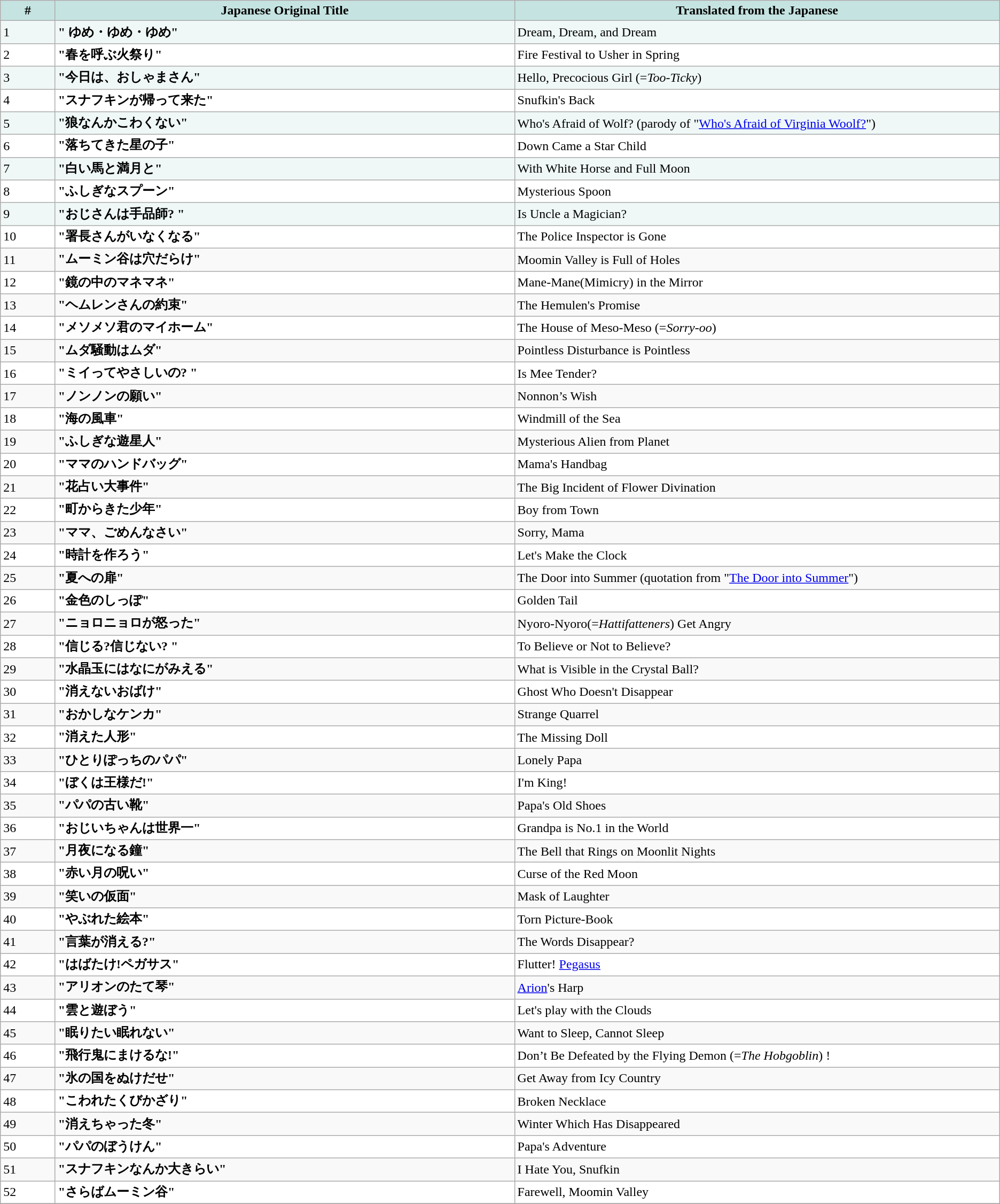<table class="wikitable">
<tr>
<th style="background:#c5e4e1; width:1%;">#</th>
<th style="background:#c5e4e1; width:10%;">Japanese Original Title</th>
<th style="background:#c5e4e1; width:10%;">Translated from the Japanese</th>
</tr>
<tr style="background:#eff8f7;"|>
<td>1</td>
<td><strong>" ゆめ・ゆめ・ゆめ"</strong></td>
<td>Dream, Dream, and Dream</td>
</tr>
<tr style="background:#fff;"|>
<td>2</td>
<td><strong>"春を呼ぶ火祭り"</strong></td>
<td>Fire Festival to Usher in Spring</td>
</tr>
<tr style="background:#eff8f7;"|>
<td>3</td>
<td><strong>"今日は、おしゃまさん"</strong></td>
<td>Hello, Precocious Girl (=<em>Too-Ticky</em>)</td>
</tr>
<tr style="background:#fff;"|>
<td>4</td>
<td><strong>"スナフキンが帰って来た"</strong></td>
<td>Snufkin's Back</td>
</tr>
<tr style="background:#eff8f7;"|>
<td>5</td>
<td><strong>"狼なんかこわくない"</strong></td>
<td>Who's Afraid of Wolf? (parody of "<a href='#'>Who's Afraid of Virginia Woolf?</a>")</td>
</tr>
<tr style="background:#fff;"|>
<td>6</td>
<td><strong>"落ちてきた星の子"</strong></td>
<td>Down Came a Star Child</td>
</tr>
<tr style="background:#eff8f7;"|>
<td>7</td>
<td><strong>"白い馬と満月と"</strong></td>
<td>With White Horse and Full Moon</td>
</tr>
<tr style="background:#fff;"|>
<td>8</td>
<td><strong>"ふしぎなスプーン"</strong></td>
<td>Mysterious Spoon</td>
</tr>
<tr style="background:#eff8f7;"|>
<td>9</td>
<td><strong>"おじさんは手品師? "</strong></td>
<td>Is Uncle a Magician?</td>
</tr>
<tr style="background:#fff;"|>
<td>10</td>
<td><strong>"署長さんがいなくなる"</strong></td>
<td>The Police Inspector is Gone</td>
</tr>
<tr style="background:# EFF8F7;"|>
<td>11</td>
<td><strong>"ムーミン谷は穴だらけ"</strong></td>
<td>Moomin Valley is Full of Holes</td>
</tr>
<tr style="background:#fff;"|>
<td>12</td>
<td><strong>"鏡の中のマネマネ"</strong></td>
<td>Mane-Mane(Mimicry) in the Mirror</td>
</tr>
<tr style="background:# EFF8F7;"|>
<td>13</td>
<td><strong>"ヘムレンさんの約束"</strong></td>
<td>The Hemulen's Promise</td>
</tr>
<tr style="background:#fff;"|>
<td>14</td>
<td><strong>"メソメソ君のマイホーム"</strong></td>
<td>The House of Meso-Meso (=<em>Sorry-oo</em>)</td>
</tr>
<tr style="background:# EFF8F7;"|>
<td>15</td>
<td><strong>"ムダ騒動はムダ"</strong></td>
<td>Pointless Disturbance is Pointless</td>
</tr>
<tr style="background:#fff;"|>
<td>16</td>
<td><strong>"ミイってやさしいの? "</strong></td>
<td>Is Mee Tender?</td>
</tr>
<tr style="background:# EFF8F7;"|>
<td>17</td>
<td><strong>"ノンノンの願い"</strong></td>
<td>Nonnon’s Wish</td>
</tr>
<tr style="background:#fff;"|>
<td>18</td>
<td><strong>"海の風車"</strong></td>
<td>Windmill of the Sea</td>
</tr>
<tr style="background:# EFF8F7;"|>
<td>19</td>
<td><strong>"ふしぎな遊星人"</strong></td>
<td>Mysterious Alien from Planet</td>
</tr>
<tr style="background:#fff;"|>
<td>20</td>
<td><strong>"ママのハンドバッグ"</strong></td>
<td>Mama's Handbag</td>
</tr>
<tr style="background:# EFF8F7;"|>
<td>21</td>
<td><strong>"花占い大事件"</strong></td>
<td>The Big Incident of Flower Divination</td>
</tr>
<tr style="background:#fff;"|>
<td>22</td>
<td><strong>"町からきた少年"</strong></td>
<td>Boy from Town</td>
</tr>
<tr style="background:# EFF8F7;"|>
<td>23</td>
<td><strong>"ママ、ごめんなさい"</strong></td>
<td>Sorry, Mama</td>
</tr>
<tr style="background:#fff;"|>
<td>24</td>
<td><strong>"時計を作ろう"</strong></td>
<td>Let's Make the Clock</td>
</tr>
<tr style="background:# EFF8F7;"|>
<td>25</td>
<td><strong>"夏への扉"</strong></td>
<td>The Door into Summer (quotation from "<a href='#'>The Door into Summer</a>")</td>
</tr>
<tr style="background:#fff;"|>
<td>26</td>
<td><strong>"金色のしっぽ"</strong></td>
<td>Golden Tail</td>
</tr>
<tr style="background:# EFF8F7;"|>
<td>27</td>
<td><strong>"ニョロニョロが怒った"</strong></td>
<td>Nyoro-Nyoro(=<em>Hattifatteners</em>) Get Angry</td>
</tr>
<tr style="background:#fff;"|>
<td>28</td>
<td><strong>"信じる?信じない? "</strong></td>
<td>To Believe or Not to Believe?</td>
</tr>
<tr style="background:# EFF8F7;"|>
<td>29</td>
<td><strong>"水晶玉にはなにがみえる"</strong></td>
<td>What is Visible in the Crystal Ball?</td>
</tr>
<tr style="background:#fff;"|>
<td>30</td>
<td><strong>"消えないおばけ"</strong></td>
<td>Ghost Who Doesn't Disappear</td>
</tr>
<tr style="background:# EFF8F7;"|>
<td>31</td>
<td><strong>"おかしなケンカ"</strong></td>
<td>Strange Quarrel</td>
</tr>
<tr style="background:#fff;"|>
<td>32</td>
<td><strong>"消えた人形"</strong></td>
<td>The Missing Doll</td>
</tr>
<tr style="background:# EFF8F7;"|>
<td>33</td>
<td><strong>"ひとりぽっちのパパ"</strong></td>
<td>Lonely Papa</td>
</tr>
<tr style="background:#fff;"|>
<td>34</td>
<td><strong>"ぼくは王様だ!"</strong></td>
<td>I'm King!</td>
</tr>
<tr style="background:# EFF8F7;"|>
<td>35</td>
<td><strong>"パパの古い靴"</strong></td>
<td>Papa's Old Shoes</td>
</tr>
<tr style="background:#fff;"|>
<td>36</td>
<td><strong>"おじいちゃんは世界一"</strong></td>
<td>Grandpa is No.1 in the World</td>
</tr>
<tr style="background:# EFF8F7;"|>
<td>37</td>
<td><strong>"月夜になる鐘"</strong></td>
<td>The Bell that Rings on Moonlit Nights</td>
</tr>
<tr style="background:#fff;"|>
<td>38</td>
<td><strong>"赤い月の呪い"</strong></td>
<td>Curse of the Red Moon</td>
</tr>
<tr style="background:# EFF8F7;"|>
<td>39</td>
<td><strong>"笑いの仮面"</strong></td>
<td>Mask of Laughter</td>
</tr>
<tr style="background:#fff;"|>
<td>40</td>
<td><strong>"やぶれた絵本"</strong></td>
<td>Torn Picture-Book</td>
</tr>
<tr style="background:# EFF8F7;"|>
<td>41</td>
<td><strong>"言葉が消える?"</strong></td>
<td>The Words Disappear?</td>
</tr>
<tr style="background:#fff;"|>
<td>42</td>
<td><strong>"はばたけ!ペガサス"</strong></td>
<td>Flutter! <a href='#'>Pegasus</a></td>
</tr>
<tr style="background:# EFF8F7;"|>
<td>43</td>
<td><strong>"アリオンのたて琴"</strong></td>
<td><a href='#'>Arion</a>'s Harp</td>
</tr>
<tr style="background:#fff;"|>
<td>44</td>
<td><strong>"雲と遊ぼう"</strong></td>
<td>Let's play with the Clouds</td>
</tr>
<tr style="background:# EFF8F7;"|>
<td>45</td>
<td><strong>"眠りたい眠れない"</strong></td>
<td>Want to Sleep, Cannot Sleep</td>
</tr>
<tr style="background:#fff;"|>
<td>46</td>
<td><strong>"飛行鬼にまけるな!"</strong></td>
<td>Don’t Be Defeated by the Flying Demon (=<em>The Hobgoblin</em>) !</td>
</tr>
<tr style="background:# EFF8F7;"|>
<td>47</td>
<td><strong>"氷の国をぬけだせ"</strong></td>
<td>Get Away from Icy Country</td>
</tr>
<tr style="background:#fff;"|>
<td>48</td>
<td><strong>"こわれたくびかざり"</strong></td>
<td>Broken Necklace</td>
</tr>
<tr style="background:# EFF8F7;"|>
<td>49</td>
<td><strong>"消えちゃった冬"</strong></td>
<td>Winter Which Has Disappeared</td>
</tr>
<tr style="background:#fff;"|>
<td>50</td>
<td><strong>"パパのぼうけん"</strong></td>
<td>Papa's Adventure</td>
</tr>
<tr style="background:# EFF8F7;"|>
<td>51</td>
<td><strong>"スナフキンなんか大きらい"</strong></td>
<td>I Hate You, Snufkin</td>
</tr>
<tr style="background:#fff;"|>
<td>52</td>
<td><strong>"さらばムーミン谷"</strong></td>
<td>Farewell, Moomin Valley</td>
</tr>
<tr style="background:# EFF8F7;"|>
</tr>
</table>
